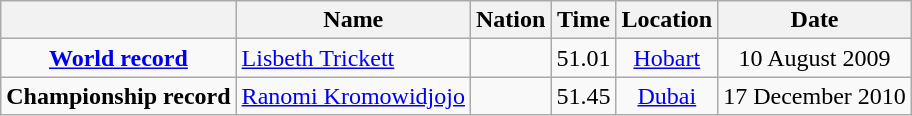<table class=wikitable style=text-align:center>
<tr>
<th></th>
<th>Name</th>
<th>Nation</th>
<th>Time</th>
<th>Location</th>
<th>Date</th>
</tr>
<tr>
<td><strong><a href='#'>World record</a></strong></td>
<td align=left><a href='#'>Lisbeth Trickett</a></td>
<td align=left></td>
<td align=left>51.01</td>
<td><a href='#'>Hobart</a></td>
<td>10 August 2009</td>
</tr>
<tr>
<td><strong>Championship record</strong></td>
<td align=left><a href='#'>Ranomi Kromowidjojo</a></td>
<td align=left></td>
<td align=left>51.45</td>
<td><a href='#'>Dubai</a></td>
<td>17 December 2010</td>
</tr>
</table>
